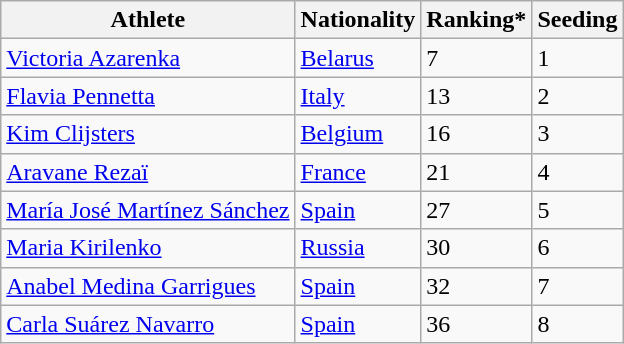<table class="wikitable" border="1">
<tr>
<th>Athlete</th>
<th>Nationality</th>
<th>Ranking*</th>
<th>Seeding</th>
</tr>
<tr>
<td><a href='#'>Victoria Azarenka</a></td>
<td> <a href='#'>Belarus</a></td>
<td>7</td>
<td>1</td>
</tr>
<tr>
<td><a href='#'>Flavia Pennetta</a></td>
<td> <a href='#'>Italy</a></td>
<td>13</td>
<td>2</td>
</tr>
<tr>
<td><a href='#'>Kim Clijsters</a></td>
<td> <a href='#'>Belgium</a></td>
<td>16</td>
<td>3</td>
</tr>
<tr>
<td><a href='#'>Aravane Rezaï</a></td>
<td> <a href='#'>France</a></td>
<td>21</td>
<td>4</td>
</tr>
<tr>
<td><a href='#'>María José Martínez Sánchez</a></td>
<td> <a href='#'>Spain</a></td>
<td>27</td>
<td>5</td>
</tr>
<tr>
<td><a href='#'>Maria Kirilenko</a></td>
<td> <a href='#'>Russia</a></td>
<td>30</td>
<td>6</td>
</tr>
<tr>
<td><a href='#'>Anabel Medina Garrigues</a></td>
<td> <a href='#'>Spain</a></td>
<td>32</td>
<td>7</td>
</tr>
<tr>
<td><a href='#'>Carla Suárez Navarro</a></td>
<td> <a href='#'>Spain</a></td>
<td>36</td>
<td>8</td>
</tr>
</table>
